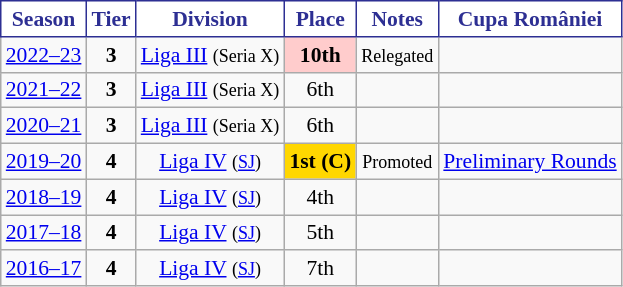<table class="wikitable" style="text-align:center; font-size:90%">
<tr>
<th style="background:#ffffff;color:#2d2f93;border:1px solid #2d2f93;">Season</th>
<th style="background:#ffffff;color:#2d2f93;border:1px solid #2d2f93;">Tier</th>
<th style="background:#ffffff;color:#2d2f93;border:1px solid #2d2f93;">Division</th>
<th style="background:#ffffff;color:#2d2f93;border:1px solid #2d2f93;">Place</th>
<th style="background:#ffffff;color:#2d2f93;border:1px solid #2d2f93;">Notes</th>
<th style="background:#ffffff;color:#2d2f93;border:1px solid #2d2f93;">Cupa României</th>
</tr>
<tr>
<td><a href='#'>2022–23</a></td>
<td><strong>3</strong></td>
<td><a href='#'>Liga III</a> <small>(Seria X)</small></td>
<td align=center bgcolor=#FFCCCC><strong>10th</strong></td>
<td><small>Relegated</small></td>
<td></td>
</tr>
<tr>
<td><a href='#'>2021–22</a></td>
<td><strong>3</strong></td>
<td><a href='#'>Liga III</a> <small>(Seria X)</small></td>
<td>6th</td>
<td></td>
<td></td>
</tr>
<tr>
<td><a href='#'>2020–21</a></td>
<td><strong>3</strong></td>
<td><a href='#'>Liga III</a> <small>(Seria X)</small></td>
<td>6th</td>
<td></td>
<td></td>
</tr>
<tr>
<td><a href='#'>2019–20</a></td>
<td><strong>4</strong></td>
<td><a href='#'>Liga IV</a> <small>(<a href='#'>SJ</a>)</small></td>
<td align=center bgcolor=gold><strong>1st (C)</strong></td>
<td><small>Promoted</small></td>
<td><a href='#'>Preliminary Rounds</a></td>
</tr>
<tr>
<td><a href='#'>2018–19</a></td>
<td><strong>4</strong></td>
<td><a href='#'>Liga IV</a> <small>(<a href='#'>SJ</a>)</small></td>
<td>4th</td>
<td></td>
<td></td>
</tr>
<tr>
<td><a href='#'>2017–18</a></td>
<td><strong>4</strong></td>
<td><a href='#'>Liga IV</a> <small>(<a href='#'>SJ</a>)</small></td>
<td>5th</td>
<td></td>
<td></td>
</tr>
<tr>
<td><a href='#'>2016–17</a></td>
<td><strong>4</strong></td>
<td><a href='#'>Liga IV</a> <small>(<a href='#'>SJ</a>)</small></td>
<td>7th</td>
<td></td>
<td></td>
</tr>
</table>
